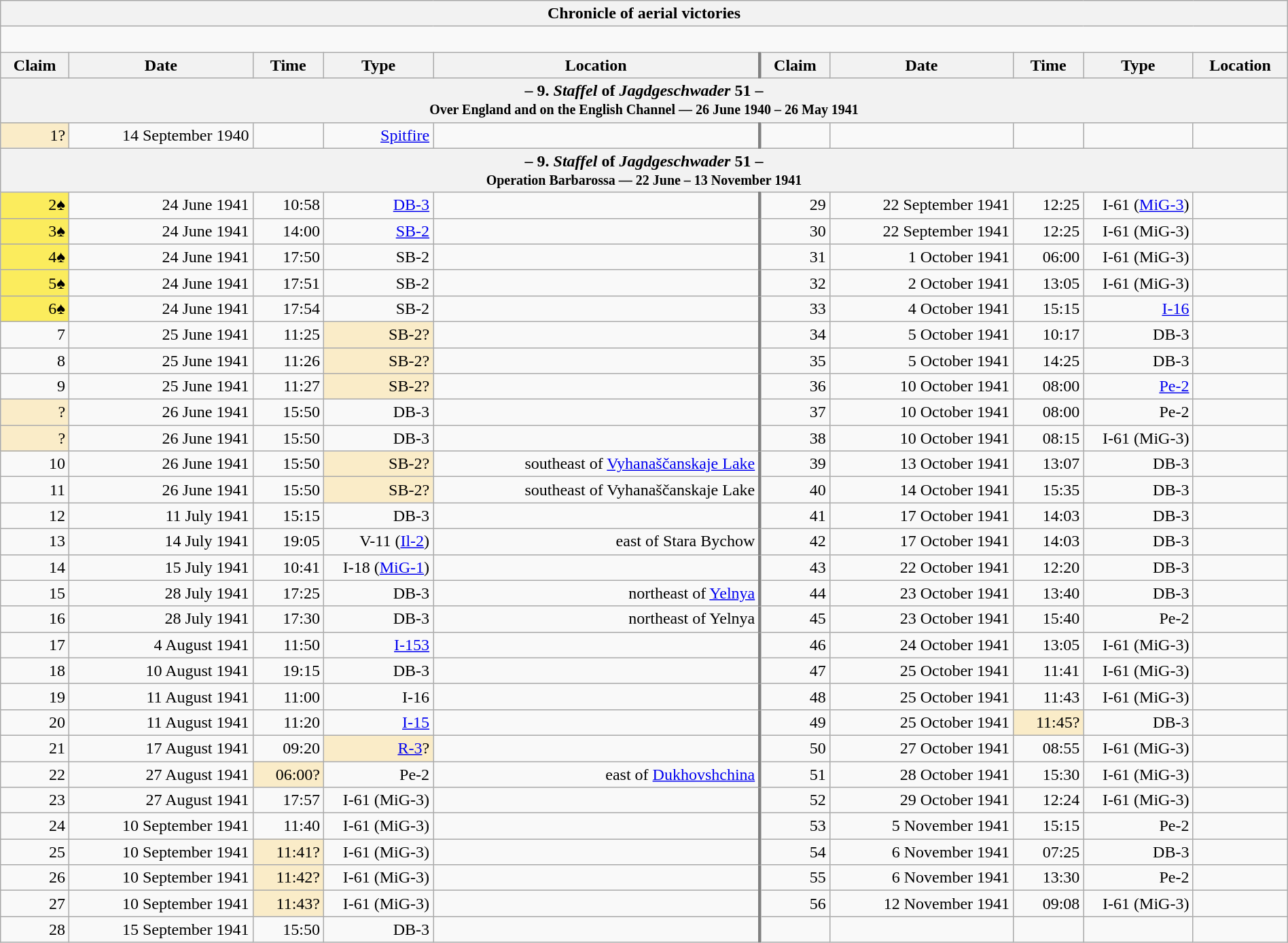<table class="wikitable plainrowheaders collapsible" style="margin-left: auto; margin-right: auto; border: none; text-align:right; width: 100%;">
<tr>
<th colspan="10">Chronicle of aerial victories</th>
</tr>
<tr>
<td colspan="10" style="text-align: left;"><br>
</td>
</tr>
<tr>
<th scope="col">Claim</th>
<th scope="col">Date</th>
<th scope="col">Time</th>
<th scope="col" width="100px">Type</th>
<th scope="col">Location</th>
<th scope="col" style="border-left: 3px solid grey;">Claim</th>
<th scope="col">Date</th>
<th scope="col">Time</th>
<th scope="col" width="100px">Type</th>
<th scope="col">Location</th>
</tr>
<tr>
<th colspan="10">– 9. <em>Staffel</em> of <em>Jagdgeschwader</em> 51 –<br><small>Over England and on the English Channel — 26 June 1940 – 26 May 1941</small></th>
</tr>
<tr>
<td style="background:#faecc8">1?</td>
<td>14 September 1940</td>
<td></td>
<td><a href='#'>Spitfire</a></td>
<td></td>
<td style="border-left: 3px solid grey;"></td>
<td></td>
<td></td>
<td></td>
<td></td>
</tr>
<tr>
<th colspan="10">– 9. <em>Staffel</em> of <em>Jagdgeschwader</em> 51 –<br><small>Operation Barbarossa — 22 June – 13 November 1941</small></th>
</tr>
<tr>
<td style="background:#fbec5d;">2♠</td>
<td>24 June 1941</td>
<td>10:58</td>
<td><a href='#'>DB-3</a></td>
<td></td>
<td style="border-left: 3px solid grey;">29</td>
<td>22 September 1941</td>
<td>12:25</td>
<td>I-61 (<a href='#'>MiG-3</a>)</td>
<td></td>
</tr>
<tr>
<td style="background:#fbec5d;">3♠</td>
<td>24 June 1941</td>
<td>14:00</td>
<td><a href='#'>SB-2</a></td>
<td></td>
<td style="border-left: 3px solid grey;">30</td>
<td>22 September 1941</td>
<td>12:25</td>
<td>I-61 (MiG-3)</td>
<td></td>
</tr>
<tr>
<td style="background:#fbec5d;">4♠</td>
<td>24 June 1941</td>
<td>17:50</td>
<td>SB-2</td>
<td></td>
<td style="border-left: 3px solid grey;">31</td>
<td>1 October 1941</td>
<td>06:00</td>
<td>I-61 (MiG-3)</td>
<td></td>
</tr>
<tr>
<td style="background:#fbec5d;">5♠</td>
<td>24 June 1941</td>
<td>17:51</td>
<td>SB-2</td>
<td></td>
<td style="border-left: 3px solid grey;">32</td>
<td>2 October 1941</td>
<td>13:05</td>
<td>I-61 (MiG-3)</td>
<td></td>
</tr>
<tr>
<td style="background:#fbec5d;">6♠</td>
<td>24 June 1941</td>
<td>17:54</td>
<td>SB-2</td>
<td></td>
<td style="border-left: 3px solid grey;">33</td>
<td>4 October 1941</td>
<td>15:15</td>
<td><a href='#'>I-16</a></td>
<td></td>
</tr>
<tr>
<td>7</td>
<td>25 June 1941</td>
<td>11:25</td>
<td style="background:#faecc8">SB-2?</td>
<td></td>
<td style="border-left: 3px solid grey;">34</td>
<td>5 October 1941</td>
<td>10:17</td>
<td>DB-3</td>
<td></td>
</tr>
<tr>
<td>8</td>
<td>25 June 1941</td>
<td>11:26</td>
<td style="background:#faecc8">SB-2?</td>
<td></td>
<td style="border-left: 3px solid grey;">35</td>
<td>5 October 1941</td>
<td>14:25</td>
<td>DB-3</td>
<td></td>
</tr>
<tr>
<td>9</td>
<td>25 June 1941</td>
<td>11:27</td>
<td style="background:#faecc8">SB-2?</td>
<td></td>
<td style="border-left: 3px solid grey;">36</td>
<td>10 October 1941</td>
<td>08:00</td>
<td><a href='#'>Pe-2</a></td>
<td></td>
</tr>
<tr>
<td style="background:#faecc8">?</td>
<td>26 June 1941</td>
<td>15:50</td>
<td>DB-3</td>
<td></td>
<td style="border-left: 3px solid grey;">37</td>
<td>10 October 1941</td>
<td>08:00</td>
<td>Pe-2</td>
<td></td>
</tr>
<tr>
<td style="background:#faecc8">?</td>
<td>26 June 1941</td>
<td>15:50</td>
<td>DB-3</td>
<td></td>
<td style="border-left: 3px solid grey;">38</td>
<td>10 October 1941</td>
<td>08:15</td>
<td>I-61 (MiG-3)</td>
<td></td>
</tr>
<tr>
<td>10</td>
<td>26 June 1941</td>
<td>15:50</td>
<td style="background:#faecc8">SB-2?</td>
<td>southeast of <a href='#'>Vyhanaščanskaje Lake</a></td>
<td style="border-left: 3px solid grey;">39</td>
<td>13 October 1941</td>
<td>13:07</td>
<td>DB-3</td>
<td></td>
</tr>
<tr>
<td>11</td>
<td>26 June 1941</td>
<td>15:50</td>
<td style="background:#faecc8">SB-2?</td>
<td>southeast of Vyhanaščanskaje Lake</td>
<td style="border-left: 3px solid grey;">40</td>
<td>14 October 1941</td>
<td>15:35</td>
<td>DB-3</td>
<td></td>
</tr>
<tr>
<td>12</td>
<td>11 July 1941</td>
<td>15:15</td>
<td>DB-3</td>
<td></td>
<td style="border-left: 3px solid grey;">41</td>
<td>17 October 1941</td>
<td>14:03</td>
<td>DB-3</td>
<td></td>
</tr>
<tr>
<td>13</td>
<td>14 July 1941</td>
<td>19:05</td>
<td>V-11 (<a href='#'>Il-2</a>)</td>
<td> east of Stara Bychow</td>
<td style="border-left: 3px solid grey;">42</td>
<td>17 October 1941</td>
<td>14:03</td>
<td>DB-3</td>
<td></td>
</tr>
<tr>
<td>14</td>
<td>15 July 1941</td>
<td>10:41</td>
<td>I-18 (<a href='#'>MiG-1</a>)</td>
<td></td>
<td style="border-left: 3px solid grey;">43</td>
<td>22 October 1941</td>
<td>12:20</td>
<td>DB-3</td>
<td></td>
</tr>
<tr>
<td>15</td>
<td>28 July 1941</td>
<td>17:25</td>
<td>DB-3</td>
<td> northeast of <a href='#'>Yelnya</a></td>
<td style="border-left: 3px solid grey;">44</td>
<td>23 October 1941</td>
<td>13:40</td>
<td>DB-3</td>
<td></td>
</tr>
<tr>
<td>16</td>
<td>28 July 1941</td>
<td>17:30</td>
<td>DB-3</td>
<td> northeast of Yelnya</td>
<td style="border-left: 3px solid grey;">45</td>
<td>23 October 1941</td>
<td>15:40</td>
<td>Pe-2</td>
<td></td>
</tr>
<tr>
<td>17</td>
<td>4 August 1941</td>
<td>11:50</td>
<td><a href='#'>I-153</a></td>
<td></td>
<td style="border-left: 3px solid grey;">46</td>
<td>24 October 1941</td>
<td>13:05</td>
<td>I-61 (MiG-3)</td>
<td></td>
</tr>
<tr>
<td>18</td>
<td>10 August 1941</td>
<td>19:15</td>
<td>DB-3</td>
<td></td>
<td style="border-left: 3px solid grey;">47</td>
<td>25 October 1941</td>
<td>11:41</td>
<td>I-61 (MiG-3)</td>
<td></td>
</tr>
<tr>
<td>19</td>
<td>11 August 1941</td>
<td>11:00</td>
<td>I-16</td>
<td></td>
<td style="border-left: 3px solid grey;">48</td>
<td>25 October 1941</td>
<td>11:43</td>
<td>I-61 (MiG-3)</td>
<td></td>
</tr>
<tr>
<td>20</td>
<td>11 August 1941</td>
<td>11:20</td>
<td><a href='#'>I-15</a></td>
<td></td>
<td style="border-left: 3px solid grey;">49</td>
<td>25 October 1941</td>
<td style="background:#faecc8">11:45?</td>
<td>DB-3</td>
<td></td>
</tr>
<tr>
<td>21</td>
<td>17 August 1941</td>
<td>09:20</td>
<td style="background:#faecc8"><a href='#'>R-3</a>?</td>
<td></td>
<td style="border-left: 3px solid grey;">50</td>
<td>27 October 1941</td>
<td>08:55</td>
<td>I-61 (MiG-3)</td>
<td></td>
</tr>
<tr>
<td>22</td>
<td>27 August 1941</td>
<td style="background:#faecc8">06:00?</td>
<td>Pe-2</td>
<td> east of <a href='#'>Dukhovshchina</a></td>
<td style="border-left: 3px solid grey;">51</td>
<td>28 October 1941</td>
<td>15:30</td>
<td>I-61 (MiG-3)</td>
<td></td>
</tr>
<tr>
<td>23</td>
<td>27 August 1941</td>
<td>17:57</td>
<td>I-61 (MiG-3)</td>
<td></td>
<td style="border-left: 3px solid grey;">52</td>
<td>29 October 1941</td>
<td>12:24</td>
<td>I-61 (MiG-3)</td>
<td></td>
</tr>
<tr>
<td>24</td>
<td>10 September 1941</td>
<td>11:40</td>
<td>I-61 (MiG-3)</td>
<td></td>
<td style="border-left: 3px solid grey;">53</td>
<td>5 November 1941</td>
<td>15:15</td>
<td>Pe-2</td>
<td></td>
</tr>
<tr>
<td>25</td>
<td>10 September 1941</td>
<td style="background:#faecc8">11:41?</td>
<td>I-61 (MiG-3)</td>
<td></td>
<td style="border-left: 3px solid grey;">54</td>
<td>6 November 1941</td>
<td>07:25</td>
<td>DB-3</td>
<td></td>
</tr>
<tr>
<td>26</td>
<td>10 September 1941</td>
<td style="background:#faecc8">11:42?</td>
<td>I-61 (MiG-3)</td>
<td></td>
<td style="border-left: 3px solid grey;">55</td>
<td>6 November 1941</td>
<td>13:30</td>
<td>Pe-2</td>
<td></td>
</tr>
<tr>
<td>27</td>
<td>10 September 1941</td>
<td style="background:#faecc8">11:43?</td>
<td>I-61 (MiG-3)</td>
<td></td>
<td style="border-left: 3px solid grey;">56</td>
<td>12 November 1941</td>
<td>09:08</td>
<td>I-61 (MiG-3)</td>
<td></td>
</tr>
<tr>
<td>28</td>
<td>15 September 1941</td>
<td>15:50</td>
<td>DB-3</td>
<td></td>
<td style="border-left: 3px solid grey;"></td>
<td></td>
<td></td>
<td></td>
<td></td>
</tr>
</table>
